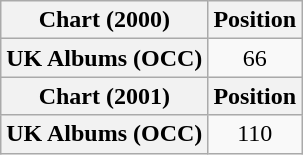<table class="wikitable plainrowheaders" style="text-align:center">
<tr>
<th scope="col">Chart (2000)</th>
<th scope="col">Position</th>
</tr>
<tr>
<th scope="row">UK Albums (OCC)</th>
<td>66</td>
</tr>
<tr>
<th scope="col">Chart (2001)</th>
<th scope="col">Position</th>
</tr>
<tr>
<th scope="row">UK Albums (OCC)</th>
<td>110</td>
</tr>
</table>
